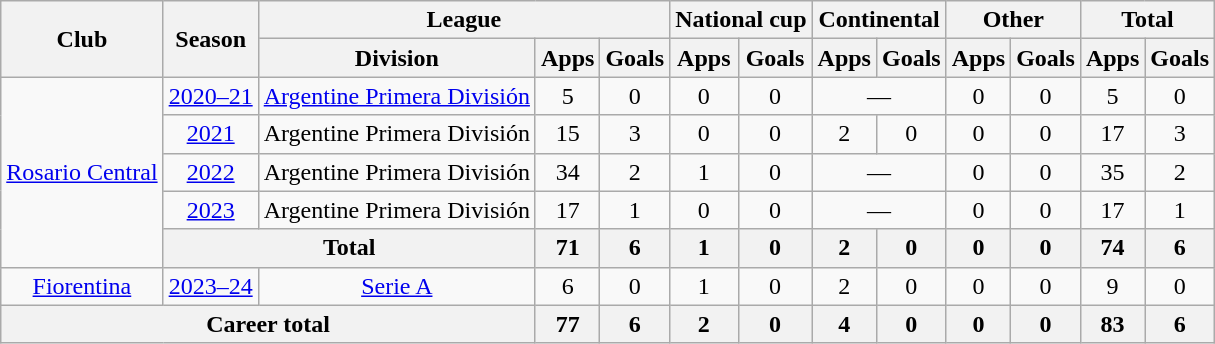<table class="wikitable" style="text-align:center">
<tr>
<th rowspan="2">Club</th>
<th rowspan="2">Season</th>
<th colspan="3">League</th>
<th colspan="2">National cup</th>
<th colspan="2">Continental</th>
<th colspan="2">Other</th>
<th colspan="2">Total</th>
</tr>
<tr>
<th>Division</th>
<th>Apps</th>
<th>Goals</th>
<th>Apps</th>
<th>Goals</th>
<th>Apps</th>
<th>Goals</th>
<th>Apps</th>
<th>Goals</th>
<th>Apps</th>
<th>Goals</th>
</tr>
<tr>
<td rowspan="5"><a href='#'>Rosario Central</a></td>
<td><a href='#'>2020–21</a></td>
<td><a href='#'>Argentine Primera División</a></td>
<td>5</td>
<td>0</td>
<td>0</td>
<td>0</td>
<td colspan="2">—</td>
<td>0</td>
<td>0</td>
<td>5</td>
<td>0</td>
</tr>
<tr>
<td><a href='#'>2021</a></td>
<td>Argentine Primera División</td>
<td>15</td>
<td>3</td>
<td>0</td>
<td>0</td>
<td>2</td>
<td>0</td>
<td>0</td>
<td>0</td>
<td>17</td>
<td>3</td>
</tr>
<tr>
<td><a href='#'>2022</a></td>
<td>Argentine Primera División</td>
<td>34</td>
<td>2</td>
<td>1</td>
<td>0</td>
<td colspan="2">—</td>
<td>0</td>
<td>0</td>
<td>35</td>
<td>2</td>
</tr>
<tr>
<td><a href='#'>2023</a></td>
<td>Argentine Primera División</td>
<td>17</td>
<td>1</td>
<td>0</td>
<td>0</td>
<td colspan="2">—</td>
<td>0</td>
<td>0</td>
<td>17</td>
<td>1</td>
</tr>
<tr>
<th colspan="2">Total</th>
<th>71</th>
<th>6</th>
<th>1</th>
<th>0</th>
<th>2</th>
<th>0</th>
<th>0</th>
<th>0</th>
<th>74</th>
<th>6</th>
</tr>
<tr>
<td><a href='#'>Fiorentina</a></td>
<td><a href='#'>2023–24</a></td>
<td><a href='#'>Serie A</a></td>
<td>6</td>
<td>0</td>
<td>1</td>
<td>0</td>
<td>2</td>
<td>0</td>
<td>0</td>
<td>0</td>
<td>9</td>
<td>0</td>
</tr>
<tr>
<th colspan="3">Career total</th>
<th>77</th>
<th>6</th>
<th>2</th>
<th>0</th>
<th>4</th>
<th>0</th>
<th>0</th>
<th>0</th>
<th>83</th>
<th>6</th>
</tr>
</table>
